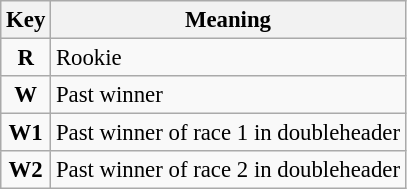<table class="wikitable" style="font-size: 95%">
<tr>
<th>Key</th>
<th>Meaning</th>
</tr>
<tr>
<td align="center"><strong><span>R</span></strong></td>
<td>Rookie</td>
</tr>
<tr>
<td align="center"><strong><span>W</span></strong></td>
<td>Past winner</td>
</tr>
<tr>
<td align="center"><strong><span>W1</span></strong></td>
<td>Past winner of race 1 in doubleheader</td>
</tr>
<tr>
<td align="center"><strong><span>W2</span></strong></td>
<td>Past winner of race 2 in doubleheader</td>
</tr>
</table>
